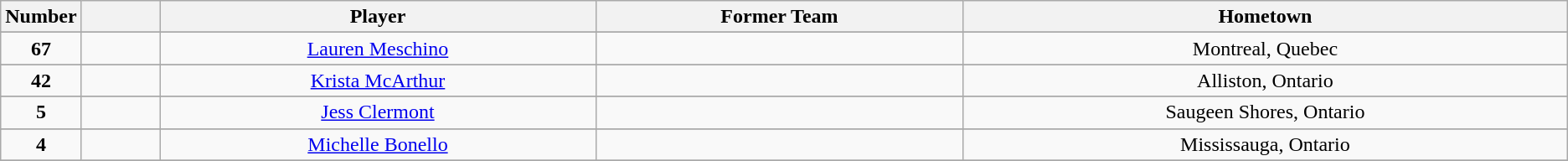<table class="wikitable" style="text-align:center">
<tr>
<th width=5%>Number</th>
<th width=5%></th>
<th !width=10%>Player</th>
<th !width=10%>Former Team</th>
<th !width=10%>Hometown</th>
</tr>
<tr>
</tr>
<tr>
<td><strong>67</strong></td>
<td></td>
<td><a href='#'>Lauren Meschino</a></td>
<td></td>
<td>Montreal, Quebec</td>
</tr>
<tr>
</tr>
<tr>
<td><strong>42</strong></td>
<td></td>
<td><a href='#'>Krista McArthur</a></td>
<td></td>
<td>Alliston, Ontario</td>
</tr>
<tr>
</tr>
<tr>
<td><strong>5</strong></td>
<td></td>
<td><a href='#'>Jess Clermont</a></td>
<td></td>
<td>Saugeen Shores, Ontario</td>
</tr>
<tr>
</tr>
<tr>
<td><strong>4</strong></td>
<td></td>
<td><a href='#'>Michelle Bonello</a></td>
<td></td>
<td>Mississauga, Ontario</td>
</tr>
<tr>
</tr>
</table>
